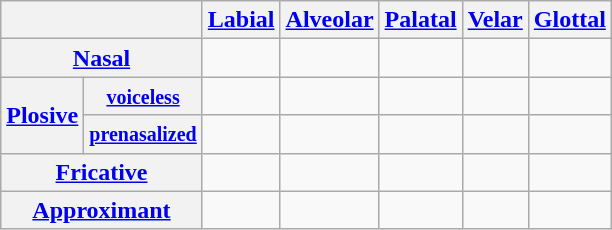<table class="wikitable" style="text-align:center;">
<tr>
<th colspan="2"></th>
<th><a href='#'>Labial</a></th>
<th><a href='#'>Alveolar</a></th>
<th><a href='#'>Palatal</a></th>
<th><a href='#'>Velar</a></th>
<th><a href='#'>Glottal</a></th>
</tr>
<tr>
<th colspan="2"><a href='#'>Nasal</a></th>
<td></td>
<td></td>
<td></td>
<td></td>
</tr>
<tr>
<th rowspan="2"><a href='#'>Plosive</a></th>
<th><small><a href='#'>voiceless</a></small></th>
<td></td>
<td></td>
<td></td>
<td></td>
<td></td>
</tr>
<tr>
<th><small><a href='#'>prenasalized</a></small></th>
<td></td>
<td></td>
<td></td>
<td></td>
<td></td>
</tr>
<tr>
<th colspan="2"><a href='#'>Fricative</a></th>
<td></td>
<td></td>
<td></td>
<td></td>
<td></td>
</tr>
<tr>
<th colspan="2"><a href='#'>Approximant</a></th>
<td></td>
<td></td>
<td></td>
<td></td>
<td></td>
</tr>
</table>
